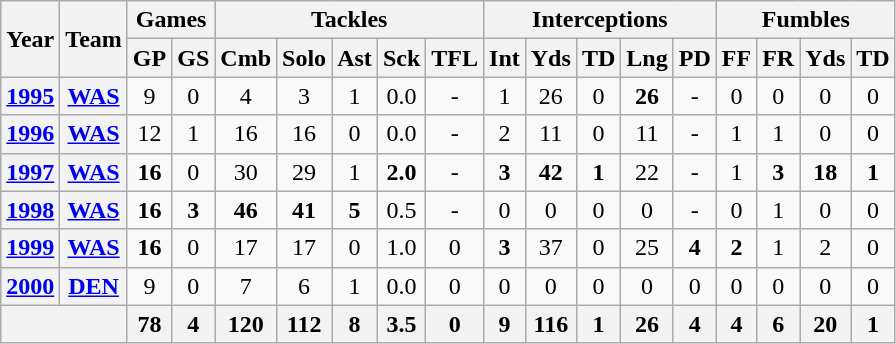<table class="wikitable" style="text-align:center">
<tr>
<th rowspan="2">Year</th>
<th rowspan="2">Team</th>
<th colspan="2">Games</th>
<th colspan="5">Tackles</th>
<th colspan="5">Interceptions</th>
<th colspan="4">Fumbles</th>
</tr>
<tr>
<th>GP</th>
<th>GS</th>
<th>Cmb</th>
<th>Solo</th>
<th>Ast</th>
<th>Sck</th>
<th>TFL</th>
<th>Int</th>
<th>Yds</th>
<th>TD</th>
<th>Lng</th>
<th>PD</th>
<th>FF</th>
<th>FR</th>
<th>Yds</th>
<th>TD</th>
</tr>
<tr>
<th><a href='#'>1995</a></th>
<th><a href='#'>WAS</a></th>
<td>9</td>
<td>0</td>
<td>4</td>
<td>3</td>
<td>1</td>
<td>0.0</td>
<td>-</td>
<td>1</td>
<td>26</td>
<td>0</td>
<td><strong>26</strong></td>
<td>-</td>
<td>0</td>
<td>0</td>
<td>0</td>
<td>0</td>
</tr>
<tr>
<th><a href='#'>1996</a></th>
<th><a href='#'>WAS</a></th>
<td>12</td>
<td>1</td>
<td>16</td>
<td>16</td>
<td>0</td>
<td>0.0</td>
<td>-</td>
<td>2</td>
<td>11</td>
<td>0</td>
<td>11</td>
<td>-</td>
<td>1</td>
<td>1</td>
<td>0</td>
<td>0</td>
</tr>
<tr>
<th><a href='#'>1997</a></th>
<th><a href='#'>WAS</a></th>
<td><strong>16</strong></td>
<td>0</td>
<td>30</td>
<td>29</td>
<td>1</td>
<td><strong>2.0</strong></td>
<td>-</td>
<td><strong>3</strong></td>
<td><strong>42</strong></td>
<td><strong>1</strong></td>
<td>22</td>
<td>-</td>
<td>1</td>
<td><strong>3</strong></td>
<td><strong>18</strong></td>
<td><strong>1</strong></td>
</tr>
<tr>
<th><a href='#'>1998</a></th>
<th><a href='#'>WAS</a></th>
<td><strong>16</strong></td>
<td><strong>3</strong></td>
<td><strong>46</strong></td>
<td><strong>41</strong></td>
<td><strong>5</strong></td>
<td>0.5</td>
<td>-</td>
<td>0</td>
<td>0</td>
<td>0</td>
<td>0</td>
<td>-</td>
<td>0</td>
<td>1</td>
<td>0</td>
<td>0</td>
</tr>
<tr>
<th><a href='#'>1999</a></th>
<th><a href='#'>WAS</a></th>
<td><strong>16</strong></td>
<td>0</td>
<td>17</td>
<td>17</td>
<td>0</td>
<td>1.0</td>
<td>0</td>
<td><strong>3</strong></td>
<td>37</td>
<td>0</td>
<td>25</td>
<td><strong>4</strong></td>
<td><strong>2</strong></td>
<td>1</td>
<td>2</td>
<td>0</td>
</tr>
<tr>
<th><a href='#'>2000</a></th>
<th><a href='#'>DEN</a></th>
<td>9</td>
<td>0</td>
<td>7</td>
<td>6</td>
<td>1</td>
<td>0.0</td>
<td>0</td>
<td>0</td>
<td>0</td>
<td>0</td>
<td>0</td>
<td>0</td>
<td>0</td>
<td>0</td>
<td>0</td>
<td>0</td>
</tr>
<tr>
<th colspan="2"></th>
<th>78</th>
<th>4</th>
<th>120</th>
<th>112</th>
<th>8</th>
<th>3.5</th>
<th>0</th>
<th>9</th>
<th>116</th>
<th>1</th>
<th>26</th>
<th>4</th>
<th>4</th>
<th>6</th>
<th>20</th>
<th>1</th>
</tr>
</table>
